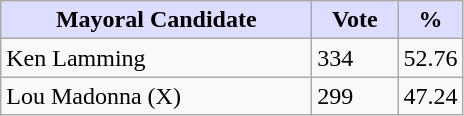<table class="wikitable">
<tr>
<th style="background:#ddf; width:200px;">Mayoral Candidate</th>
<th style="background:#ddf; width:50px;">Vote</th>
<th style="background:#ddf; width:30px;">%</th>
</tr>
<tr>
<td>Ken Lamming</td>
<td>334</td>
<td>52.76</td>
</tr>
<tr>
<td>Lou Madonna (X)</td>
<td>299</td>
<td>47.24</td>
</tr>
</table>
